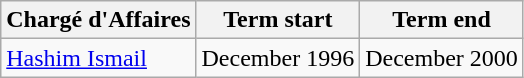<table class=wikitable>
<tr>
<th>Chargé d'Affaires</th>
<th>Term start</th>
<th>Term end</th>
</tr>
<tr>
<td><a href='#'>Hashim Ismail</a></td>
<td>December 1996</td>
<td>December 2000</td>
</tr>
</table>
